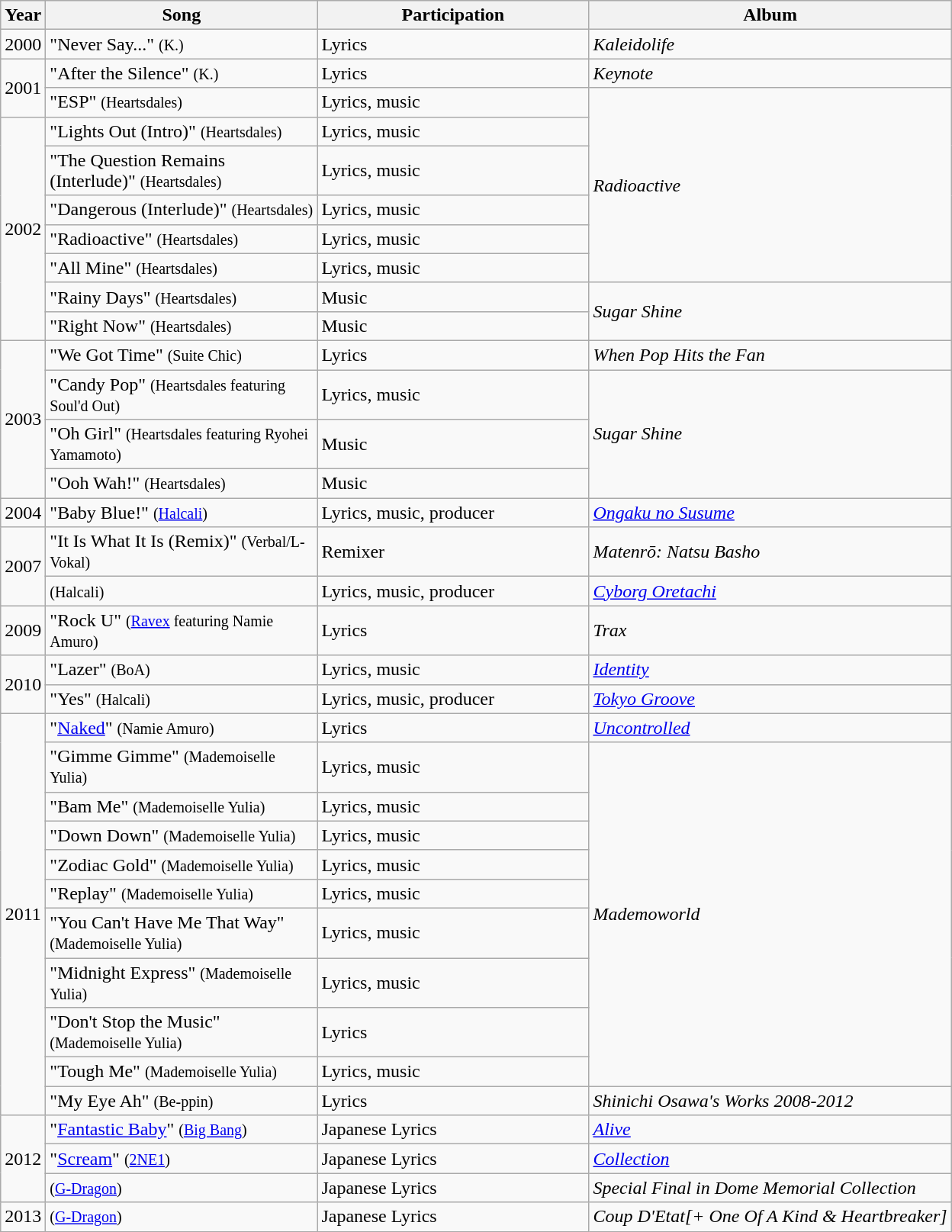<table class="wikitable">
<tr>
<th>Year</th>
<th style="width:230px;">Song</th>
<th style="width:230px;">Participation</th>
<th>Album</th>
</tr>
<tr>
<td style="text-align:center;" rowspan="1">2000</td>
<td>"Never Say..." <small>(K.)</small></td>
<td>Lyrics</td>
<td><em>Kaleidolife</em> </td>
</tr>
<tr>
<td style="text-align:center;" rowspan="2">2001</td>
<td>"After the Silence" <small>(K.)</small></td>
<td>Lyrics</td>
<td><em>Keynote</em> </td>
</tr>
<tr>
<td>"ESP" <small>(Heartsdales)</small></td>
<td>Lyrics, music</td>
<td rowspan="6"><em>Radioactive</em> </td>
</tr>
<tr>
<td style="text-align:center;" rowspan="7">2002</td>
<td>"Lights Out (Intro)" <small>(Heartsdales)</small></td>
<td>Lyrics, music</td>
</tr>
<tr>
<td>"The Question Remains (Interlude)" <small>(Heartsdales)</small></td>
<td>Lyrics, music</td>
</tr>
<tr>
<td>"Dangerous (Interlude)" <small>(Heartsdales)</small></td>
<td>Lyrics, music</td>
</tr>
<tr>
<td>"Radioactive" <small>(Heartsdales)</small></td>
<td>Lyrics, music</td>
</tr>
<tr>
<td>"All Mine" <small>(Heartsdales)</small></td>
<td>Lyrics, music</td>
</tr>
<tr>
<td>"Rainy Days" <small>(Heartsdales)</small></td>
<td>Music</td>
<td rowspan="2"><em>Sugar Shine</em> </td>
</tr>
<tr>
<td>"Right Now" <small>(Heartsdales)</small></td>
<td>Music</td>
</tr>
<tr>
<td style="text-align:center;" rowspan="4">2003</td>
<td>"We Got Time" <small>(Suite Chic)</small></td>
<td>Lyrics</td>
<td><em>When Pop Hits the Fan</em>  </td>
</tr>
<tr>
<td>"Candy Pop" <small>(Heartsdales featuring Soul'd Out)</small></td>
<td>Lyrics, music</td>
<td rowspan="3"><em>Sugar Shine</em>  </td>
</tr>
<tr>
<td>"Oh Girl" <small>(Heartsdales featuring Ryohei Yamamoto)</small></td>
<td>Music</td>
</tr>
<tr>
<td>"Ooh Wah!" <small>(Heartsdales)</small></td>
<td>Music</td>
</tr>
<tr>
<td style="text-align:center;" rowspan="1">2004</td>
<td>"Baby Blue!" <small>(<a href='#'>Halcali</a>)</small></td>
<td>Lyrics, music, producer</td>
<td><em><a href='#'>Ongaku no Susume</a></em>  </td>
</tr>
<tr>
<td style="text-align:center;" rowspan="2">2007</td>
<td>"It Is What It Is (Remix)" <small>(Verbal/L-Vokal)</small></td>
<td>Remixer</td>
<td><em>Matenrō: Natsu Basho</em>  </td>
</tr>
<tr>
<td> <small>(Halcali)</small></td>
<td>Lyrics, music, producer</td>
<td><em><a href='#'>Cyborg Oretachi</a></em>  </td>
</tr>
<tr>
<td style="text-align:center;" rowspan="1">2009</td>
<td>"Rock U" <small>(<a href='#'>Ravex</a> featuring Namie Amuro)</small></td>
<td>Lyrics</td>
<td><em>Trax</em>  </td>
</tr>
<tr>
<td style="text-align:center;" rowspan="2">2010</td>
<td>"Lazer" <small>(BoA)</small></td>
<td>Lyrics, music</td>
<td><em><a href='#'>Identity</a></em>  </td>
</tr>
<tr>
<td>"Yes" <small>(Halcali)</small></td>
<td>Lyrics, music, producer</td>
<td><em><a href='#'>Tokyo Groove</a></em>  </td>
</tr>
<tr>
<td style="text-align:center;" rowspan="11">2011</td>
<td>"<a href='#'>Naked</a>" <small>(Namie Amuro)</small></td>
<td>Lyrics</td>
<td><em><a href='#'>Uncontrolled</a></em>  </td>
</tr>
<tr>
<td>"Gimme Gimme" <small>(Mademoiselle Yulia)</small></td>
<td>Lyrics, music</td>
<td rowspan="9"><em>Mademoworld</em>  </td>
</tr>
<tr>
<td>"Bam Me" <small>(Mademoiselle Yulia)</small></td>
<td>Lyrics, music</td>
</tr>
<tr>
<td>"Down Down" <small>(Mademoiselle Yulia)</small></td>
<td>Lyrics, music</td>
</tr>
<tr>
<td>"Zodiac Gold" <small>(Mademoiselle Yulia)</small></td>
<td>Lyrics, music</td>
</tr>
<tr>
<td>"Replay" <small>(Mademoiselle Yulia)</small></td>
<td>Lyrics, music</td>
</tr>
<tr>
<td>"You Can't Have Me That Way" <small>(Mademoiselle Yulia)</small></td>
<td>Lyrics, music</td>
</tr>
<tr>
<td>"Midnight Express" <small>(Mademoiselle Yulia)</small></td>
<td>Lyrics, music</td>
</tr>
<tr>
<td>"Don't Stop the Music" <small>(Mademoiselle Yulia)</small></td>
<td>Lyrics</td>
</tr>
<tr>
<td>"Tough Me" <small>(Mademoiselle Yulia)</small></td>
<td>Lyrics, music</td>
</tr>
<tr>
<td>"My Eye Ah" <small>(Be-ppin)</small></td>
<td>Lyrics</td>
<td><em>Shinichi Osawa's Works 2008-2012</em>  </td>
</tr>
<tr>
<td style="text-align:center;" rowspan="3">2012</td>
<td>"<a href='#'>Fantastic Baby</a>" <small>(<a href='#'>Big Bang</a>)</small></td>
<td>Japanese Lyrics</td>
<td><em><a href='#'>Alive</a></em>  </td>
</tr>
<tr>
<td>"<a href='#'>Scream</a>" <small>(<a href='#'>2NE1</a>)</small></td>
<td>Japanese Lyrics</td>
<td><em><a href='#'>Collection</a></em>  </td>
</tr>
<tr>
<td> <small>(<a href='#'>G-Dragon</a>)</small></td>
<td>Japanese Lyrics</td>
<td><em>Special Final in Dome Memorial Collection</em>  </td>
</tr>
<tr>
<td style="text-align:center;" rowspan="1">2013</td>
<td> <small>(<a href='#'>G-Dragon</a>)</small></td>
<td>Japanese Lyrics</td>
<td><em>Coup D'Etat[+ One Of A Kind & Heartbreaker]</em>  </td>
</tr>
</table>
